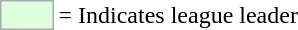<table>
<tr>
<td style="background:#DDFFDD; border:1px solid #aaa; width:2em;"></td>
<td>= Indicates league leader</td>
</tr>
</table>
